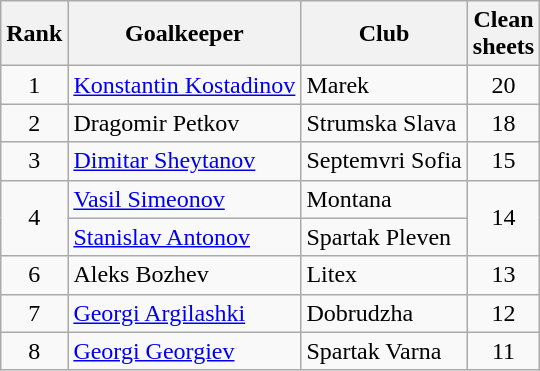<table class="wikitable" style="text-align:center">
<tr>
<th>Rank</th>
<th>Goalkeeper</th>
<th>Club</th>
<th>Clean<br>sheets</th>
</tr>
<tr>
<td>1</td>
<td align="left"> <a href='#'>Konstantin Kostadinov</a></td>
<td align="left">Marek</td>
<td>20</td>
</tr>
<tr>
<td>2</td>
<td align="left"> Dragomir Petkov</td>
<td align="left">Strumska Slava</td>
<td>18</td>
</tr>
<tr>
<td>3</td>
<td align="left"> <a href='#'>Dimitar Sheytanov</a></td>
<td align="left">Septemvri Sofia</td>
<td>15</td>
</tr>
<tr>
<td rowspan=2>4</td>
<td align="left"> <a href='#'>Vasil Simeonov</a></td>
<td align="left">Montana</td>
<td rowspan=2>14</td>
</tr>
<tr>
<td align="left"> <a href='#'>Stanislav Antonov</a></td>
<td align="left">Spartak Pleven</td>
</tr>
<tr>
<td>6</td>
<td align="left"> Aleks Bozhev</td>
<td align="left">Litex</td>
<td>13</td>
</tr>
<tr>
<td>7</td>
<td align="left"> <a href='#'>Georgi Argilashki</a></td>
<td align="left">Dobrudzha</td>
<td>12</td>
</tr>
<tr>
<td>8</td>
<td align="left"> <a href='#'>Georgi Georgiev</a></td>
<td align="left">Spartak Varna</td>
<td>11</td>
</tr>
</table>
